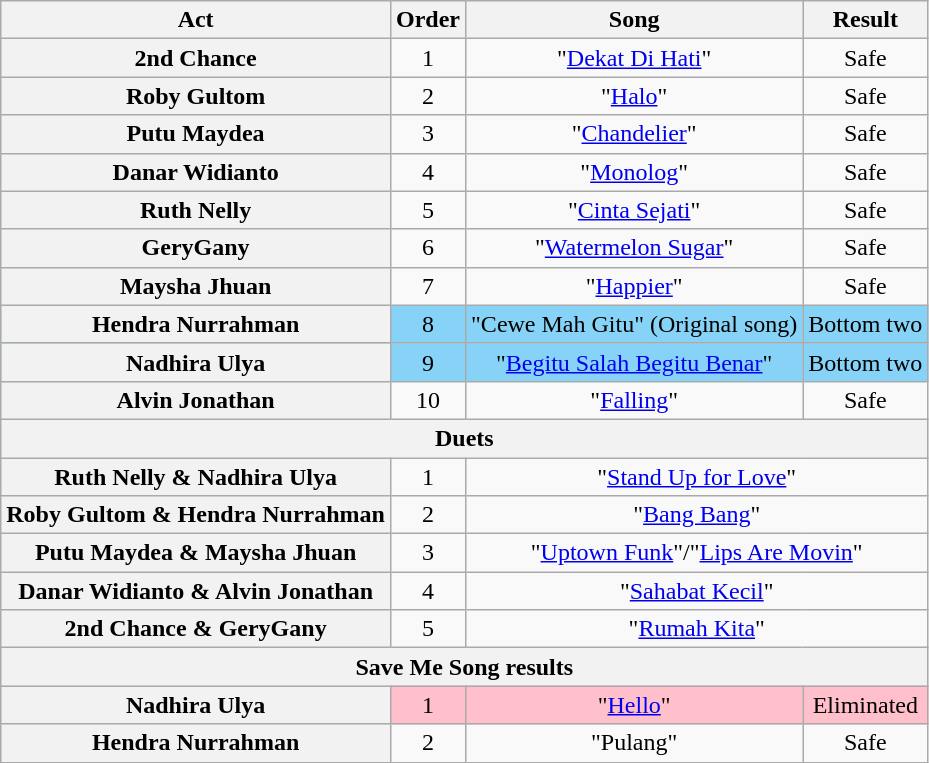<table class="wikitable plainrowheaders" style="text-align:center;">
<tr>
<th scope="col">Act</th>
<th scope="col">Order</th>
<th scope="col">Song</th>
<th scope="col">Result</th>
</tr>
<tr>
<th scope="row">2nd Chance</th>
<td>1</td>
<td>"<a href='#'>Dekat Di Hati</a>"</td>
<td>Safe</td>
</tr>
<tr>
<th scope="row">Roby Gultom</th>
<td>2</td>
<td>"<a href='#'>Halo</a>"</td>
<td>Safe</td>
</tr>
<tr>
<th scope="row">Putu Maydea</th>
<td>3</td>
<td>"<a href='#'>Chandelier</a>"</td>
<td>Safe</td>
</tr>
<tr>
<th scope="row">Danar Widianto</th>
<td>4</td>
<td>"<a href='#'>Monolog</a>"</td>
<td>Safe</td>
</tr>
<tr>
<th scope="row">Ruth Nelly</th>
<td>5</td>
<td>"<a href='#'>Cinta Sejati</a>"</td>
<td>Safe</td>
</tr>
<tr>
<th scope="row">GeryGany</th>
<td>6</td>
<td>"<a href='#'>Watermelon Sugar</a>"</td>
<td>Safe</td>
</tr>
<tr>
<th scope="row">Maysha Jhuan</th>
<td>7</td>
<td>"<a href='#'>Happier</a>"</td>
<td>Safe</td>
</tr>
<tr style="background:#87D3F8;">
<th scope="row">Hendra Nurrahman</th>
<td>8</td>
<td>"Cewe Mah Gitu" (Original song)</td>
<td>Bottom two</td>
</tr>
<tr style="background:#87D3F8;">
<th scope="row">Nadhira Ulya</th>
<td>9</td>
<td>"<a href='#'>Begitu Salah Begitu Benar</a>"</td>
<td>Bottom two</td>
</tr>
<tr>
<th scope="row">Alvin Jonathan</th>
<td>10</td>
<td>"<a href='#'>Falling</a>"</td>
<td>Safe</td>
</tr>
<tr>
<th colspan="4">Duets</th>
</tr>
<tr>
<th scope="row">Ruth Nelly & Nadhira Ulya</th>
<td>1</td>
<td colspan="2">"<a href='#'>Stand Up for Love</a>"</td>
</tr>
<tr>
<th scope="row">Roby Gultom & Hendra Nurrahman</th>
<td>2</td>
<td colspan="2">"<a href='#'>Bang Bang</a>"</td>
</tr>
<tr>
<th scope="row">Putu Maydea & Maysha Jhuan</th>
<td>3</td>
<td colspan="2">"<a href='#'>Uptown Funk</a>"/"<a href='#'>Lips Are Movin</a>"</td>
</tr>
<tr>
<th scope="row">Danar Widianto & Alvin Jonathan</th>
<td>4</td>
<td colspan="2">"<a href='#'>Sahabat Kecil</a>"</td>
</tr>
<tr>
<th scope="row">2nd Chance & GeryGany</th>
<td>5</td>
<td colspan="2">"<a href='#'>Rumah Kita</a>"</td>
</tr>
<tr>
<th colspan="4">Save Me Song results</th>
</tr>
<tr style="background:pink;">
<th scope="row">Nadhira Ulya</th>
<td>1</td>
<td>"<a href='#'>Hello</a>"</td>
<td>Eliminated</td>
</tr>
<tr>
<th scope="row">Hendra Nurrahman</th>
<td>2</td>
<td>"Pulang"</td>
<td>Safe</td>
</tr>
</table>
